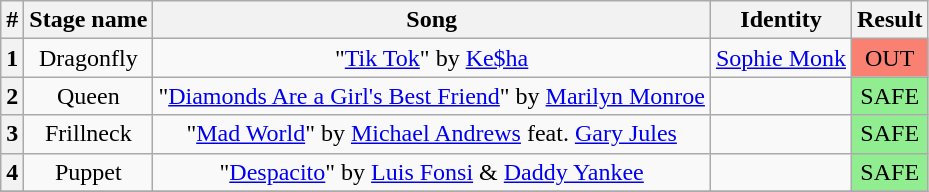<table class="wikitable plainrowheaders" style="text-align: center;">
<tr>
<th>#</th>
<th>Stage name</th>
<th>Song</th>
<th>Identity</th>
<th>Result</th>
</tr>
<tr>
<th>1</th>
<td>Dragonfly</td>
<td>"<a href='#'>Tik Tok</a>" by <a href='#'>Ke$ha</a></td>
<td><a href='#'>Sophie Monk</a></td>
<td bgcolor=salmon>OUT</td>
</tr>
<tr>
<th>2</th>
<td>Queen</td>
<td>"<a href='#'>Diamonds Are a Girl's Best Friend</a>" by <a href='#'>Marilyn Monroe</a></td>
<td></td>
<td bgcolor=lightgreen>SAFE</td>
</tr>
<tr>
<th>3</th>
<td>Frillneck</td>
<td>"<a href='#'>Mad World</a>" by <a href='#'>Michael Andrews</a> feat. <a href='#'>Gary Jules</a></td>
<td></td>
<td bgcolor=lightgreen>SAFE</td>
</tr>
<tr>
<th>4</th>
<td>Puppet</td>
<td>"<a href='#'>Despacito</a>" by <a href='#'>Luis Fonsi</a> & <a href='#'>Daddy Yankee</a></td>
<td></td>
<td bgcolor=lightgreen>SAFE</td>
</tr>
<tr>
</tr>
</table>
